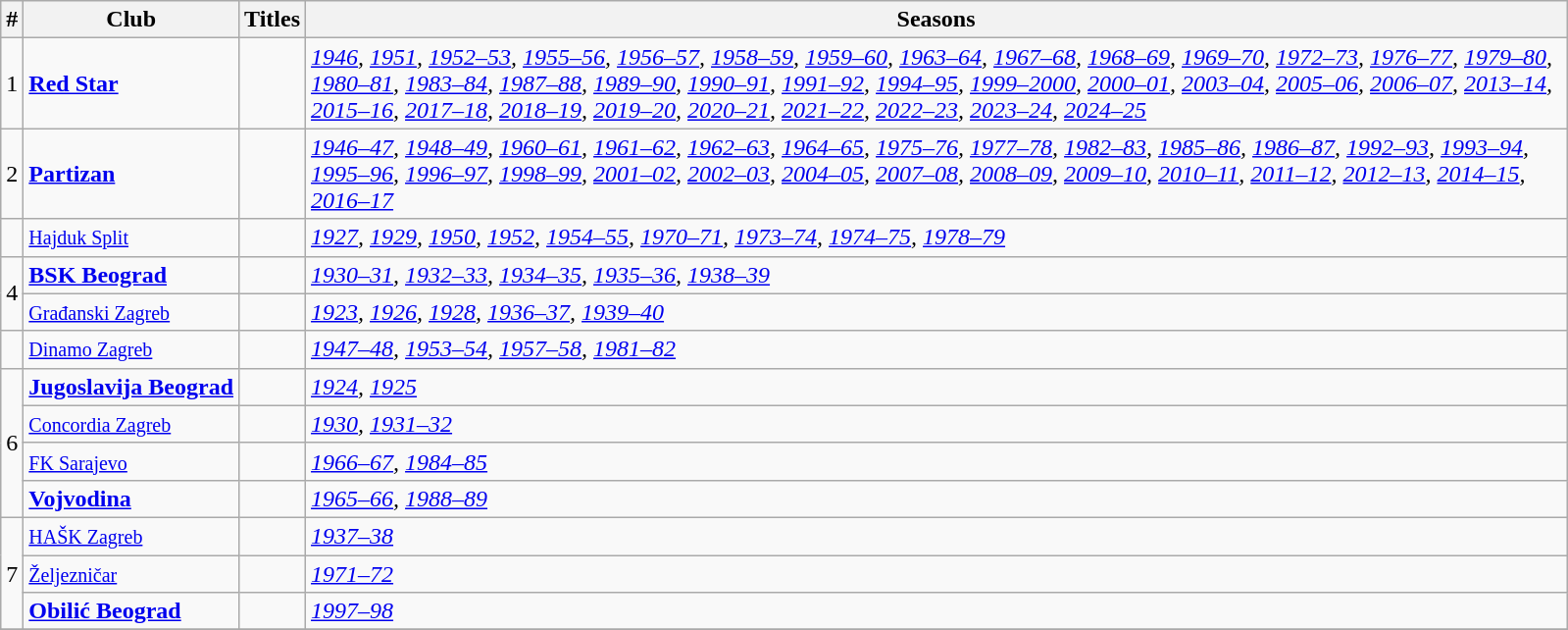<table class="wikitable" style="text-align: left;">
<tr>
<th>#</th>
<th>Club</th>
<th>Titles</th>
<th width=850>Seasons</th>
</tr>
<tr>
<td rowspan=1 style="text-align:center;">1</td>
<td><strong><a href='#'>Red Star</a></strong></td>
<td></td>
<td><em><a href='#'>1946</a>, <a href='#'>1951</a>, <a href='#'>1952–53</a>, <a href='#'>1955–56</a>, <a href='#'>1956–57</a>, <a href='#'>1958–59</a>, <a href='#'>1959–60</a>, <a href='#'>1963–64</a>, <a href='#'>1967–68</a>, <a href='#'>1968–69</a>, <a href='#'>1969–70</a>, <a href='#'>1972–73</a>, <a href='#'>1976–77</a>, <a href='#'>1979–80</a>, <a href='#'>1980–81</a>, <a href='#'>1983–84</a>, <a href='#'>1987–88</a>, <a href='#'>1989–90</a>, <a href='#'>1990–91</a>, <a href='#'>1991–92</a>, <a href='#'>1994–95</a>, <a href='#'>1999–2000</a>, <a href='#'>2000–01</a>, <a href='#'>2003–04</a>, <a href='#'>2005–06</a>, <a href='#'>2006–07</a>, <a href='#'>2013–14</a>, <a href='#'>2015–16</a>, <a href='#'>2017–18</a>, <a href='#'>2018–19</a>, <a href='#'>2019–20</a>, <a href='#'>2020–21</a>, <a href='#'>2021–22</a>, <a href='#'>2022–23</a>, <a href='#'>2023–24</a>, <a href='#'>2024–25</a></em></td>
</tr>
<tr>
<td rowspan=1 style="text-align:center;">2</td>
<td><strong><a href='#'>Partizan</a></strong></td>
<td></td>
<td><em><a href='#'>1946–47</a>, <a href='#'>1948–49</a>, <a href='#'>1960–61</a>, <a href='#'>1961–62</a>, <a href='#'>1962–63</a>, <a href='#'>1964–65</a>, <a href='#'>1975–76</a>, <a href='#'>1977–78</a>, <a href='#'>1982–83</a>, <a href='#'>1985–86</a>, <a href='#'>1986–87</a>, <a href='#'>1992–93</a>, <a href='#'>1993–94</a>, <a href='#'>1995–96</a>, <a href='#'>1996–97</a>, <a href='#'>1998–99</a>, <a href='#'>2001–02</a>, <a href='#'>2002–03</a>, <a href='#'>2004–05</a>, <a href='#'>2007–08</a>, <a href='#'>2008–09</a>, <a href='#'>2009–10</a>, <a href='#'>2010–11</a>, <a href='#'>2011–12</a>, <a href='#'>2012–13</a>, <a href='#'>2014–15</a>, <a href='#'>2016–17</a></em></td>
</tr>
<tr>
<td></td>
<td><small>  <a href='#'>Hajduk Split</a></small></td>
<td></td>
<td><em><a href='#'>1927</a>, <a href='#'>1929</a>, <a href='#'>1950</a>, <a href='#'>1952</a>, <a href='#'>1954–55</a>, <a href='#'>1970–71</a>, <a href='#'>1973–74</a>, <a href='#'>1974–75</a>, <a href='#'>1978–79</a></em></td>
</tr>
<tr>
<td rowspan=2 style="text-align:center;">4</td>
<td><strong><a href='#'>BSK Beograd</a></strong></td>
<td></td>
<td><em><a href='#'>1930–31</a>, <a href='#'>1932–33</a>, <a href='#'>1934–35</a>, <a href='#'>1935–36</a>, <a href='#'>1938–39</a></em></td>
</tr>
<tr>
<td><small>  <a href='#'>Građanski Zagreb</a></small></td>
<td></td>
<td><em><a href='#'>1923</a>, <a href='#'>1926</a>, <a href='#'>1928</a>, <a href='#'>1936–37</a>, <a href='#'>1939–40</a></em></td>
</tr>
<tr>
<td></td>
<td><small>  <a href='#'>Dinamo Zagreb</a></small></td>
<td></td>
<td><em><a href='#'>1947–48</a>, <a href='#'>1953–54</a>, <a href='#'>1957–58</a>, <a href='#'>1981–82</a></em></td>
</tr>
<tr>
<td rowspan=4 style="text-align:center;">6</td>
<td><strong><a href='#'>Jugoslavija Beograd</a></strong></td>
<td></td>
<td><em><a href='#'>1924</a>, <a href='#'>1925</a></em></td>
</tr>
<tr>
<td><small>  <a href='#'>Concordia Zagreb</a></small></td>
<td></td>
<td><em><a href='#'>1930</a>, <a href='#'>1931–32</a></em></td>
</tr>
<tr>
<td><small>  <a href='#'>FK Sarajevo</a></small></td>
<td></td>
<td><em><a href='#'>1966–67</a>, <a href='#'>1984–85</a></em></td>
</tr>
<tr>
<td><strong><a href='#'>Vojvodina</a></strong></td>
<td></td>
<td><em><a href='#'>1965–66</a>, <a href='#'>1988–89</a></em></td>
</tr>
<tr>
<td rowspan=3 style="text-align:center;">7</td>
<td><small>  <a href='#'>HAŠK Zagreb</a></small></td>
<td></td>
<td><em><a href='#'>1937–38</a></em></td>
</tr>
<tr>
<td><small>  <a href='#'>Željezničar</a></small></td>
<td></td>
<td><em><a href='#'>1971–72</a></em></td>
</tr>
<tr>
<td><strong><a href='#'>Obilić Beograd</a></strong></td>
<td></td>
<td><em><a href='#'>1997–98</a></em></td>
</tr>
<tr>
</tr>
</table>
